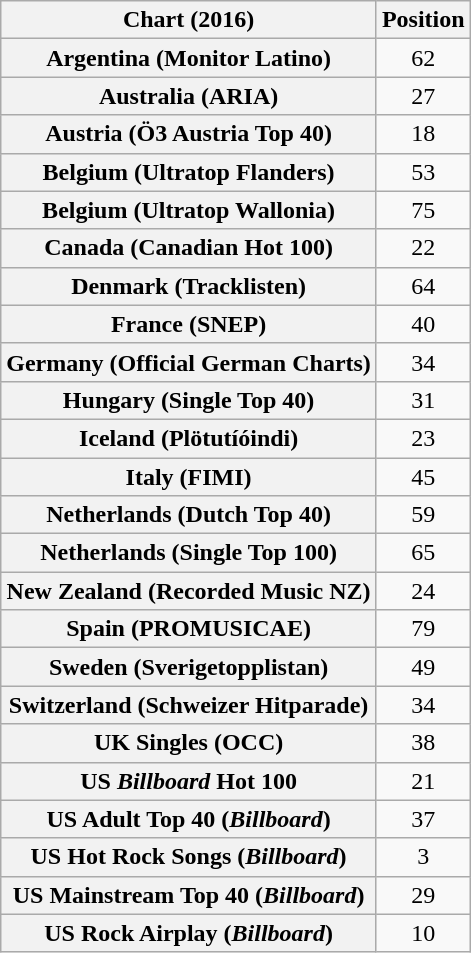<table class="wikitable plainrowheaders sortable" style="text-align:center">
<tr>
<th>Chart (2016)</th>
<th>Position</th>
</tr>
<tr>
<th scope="row">Argentina (Monitor Latino)</th>
<td>62</td>
</tr>
<tr>
<th scope="row">Australia (ARIA)</th>
<td>27</td>
</tr>
<tr>
<th scope="row">Austria (Ö3 Austria Top 40)</th>
<td>18</td>
</tr>
<tr>
<th scope="row">Belgium (Ultratop Flanders)</th>
<td>53</td>
</tr>
<tr>
<th scope="row">Belgium (Ultratop Wallonia)</th>
<td>75</td>
</tr>
<tr>
<th scope="row">Canada (Canadian Hot 100)</th>
<td>22</td>
</tr>
<tr>
<th scope="row">Denmark (Tracklisten)</th>
<td>64</td>
</tr>
<tr>
<th scope="row">France (SNEP)</th>
<td>40</td>
</tr>
<tr>
<th scope="row">Germany (Official German Charts)</th>
<td>34</td>
</tr>
<tr>
<th scope="row">Hungary (Single Top 40)</th>
<td>31</td>
</tr>
<tr>
<th scope="row">Iceland (Plötutíóindi)</th>
<td>23</td>
</tr>
<tr>
<th scope="row">Italy (FIMI)</th>
<td>45</td>
</tr>
<tr>
<th scope="row">Netherlands (Dutch Top 40)</th>
<td>59</td>
</tr>
<tr>
<th scope="row">Netherlands (Single Top 100)</th>
<td>65</td>
</tr>
<tr>
<th scope="row">New Zealand (Recorded Music NZ)</th>
<td>24</td>
</tr>
<tr>
<th scope="row">Spain (PROMUSICAE)</th>
<td>79</td>
</tr>
<tr>
<th scope="row">Sweden (Sverigetopplistan)</th>
<td>49</td>
</tr>
<tr>
<th scope="row">Switzerland (Schweizer Hitparade)</th>
<td>34</td>
</tr>
<tr>
<th scope="row">UK Singles (OCC)</th>
<td>38</td>
</tr>
<tr>
<th scope="row">US <em>Billboard</em> Hot 100</th>
<td>21</td>
</tr>
<tr>
<th scope="row">US Adult Top 40 (<em>Billboard</em>)</th>
<td>37</td>
</tr>
<tr>
<th scope="row">US Hot Rock Songs (<em>Billboard</em>)</th>
<td>3</td>
</tr>
<tr>
<th scope="row">US Mainstream Top 40 (<em>Billboard</em>)</th>
<td>29</td>
</tr>
<tr>
<th scope="row">US Rock Airplay (<em>Billboard</em>)</th>
<td>10</td>
</tr>
</table>
